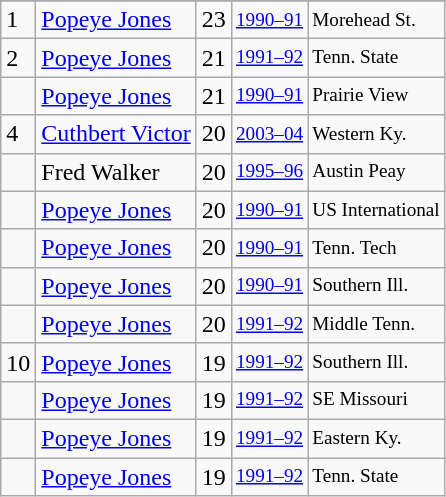<table class="wikitable">
<tr>
</tr>
<tr>
<td>1</td>
<td><a href='#'>Popeye Jones</a></td>
<td>23</td>
<td style="font-size:80%;"><a href='#'>1990–91</a></td>
<td style="font-size:80%;">Morehead St.</td>
</tr>
<tr>
<td>2</td>
<td><a href='#'>Popeye Jones</a></td>
<td>21</td>
<td style="font-size:80%;"><a href='#'>1991–92</a></td>
<td style="font-size:80%;">Tenn. State</td>
</tr>
<tr>
<td></td>
<td><a href='#'>Popeye Jones</a></td>
<td>21</td>
<td style="font-size:80%;"><a href='#'>1990–91</a></td>
<td style="font-size:80%;">Prairie View</td>
</tr>
<tr>
<td>4</td>
<td><a href='#'>Cuthbert Victor</a></td>
<td>20</td>
<td style="font-size:80%;"><a href='#'>2003–04</a></td>
<td style="font-size:80%;">Western Ky.</td>
</tr>
<tr>
<td></td>
<td>Fred Walker</td>
<td>20</td>
<td style="font-size:80%;"><a href='#'>1995–96</a></td>
<td style="font-size:80%;">Austin Peay</td>
</tr>
<tr>
<td></td>
<td><a href='#'>Popeye Jones</a></td>
<td>20</td>
<td style="font-size:80%;"><a href='#'>1990–91</a></td>
<td style="font-size:80%;">US International</td>
</tr>
<tr>
<td></td>
<td><a href='#'>Popeye Jones</a></td>
<td>20</td>
<td style="font-size:80%;"><a href='#'>1990–91</a></td>
<td style="font-size:80%;">Tenn. Tech</td>
</tr>
<tr>
<td></td>
<td><a href='#'>Popeye Jones</a></td>
<td>20</td>
<td style="font-size:80%;"><a href='#'>1990–91</a></td>
<td style="font-size:80%;">Southern Ill.</td>
</tr>
<tr>
<td></td>
<td><a href='#'>Popeye Jones</a></td>
<td>20</td>
<td style="font-size:80%;"><a href='#'>1991–92</a></td>
<td style="font-size:80%;">Middle Tenn.</td>
</tr>
<tr>
<td>10</td>
<td><a href='#'>Popeye Jones</a></td>
<td>19</td>
<td style="font-size:80%;"><a href='#'>1991–92</a></td>
<td style="font-size:80%;">Southern Ill.</td>
</tr>
<tr>
<td></td>
<td><a href='#'>Popeye Jones</a></td>
<td>19</td>
<td style="font-size:80%;"><a href='#'>1991–92</a></td>
<td style="font-size:80%;">SE Missouri</td>
</tr>
<tr>
<td></td>
<td><a href='#'>Popeye Jones</a></td>
<td>19</td>
<td style="font-size:80%;"><a href='#'>1991–92</a></td>
<td style="font-size:80%;">Eastern Ky.</td>
</tr>
<tr>
<td></td>
<td><a href='#'>Popeye Jones</a></td>
<td>19</td>
<td style="font-size:80%;"><a href='#'>1991–92</a></td>
<td style="font-size:80%;">Tenn. State</td>
</tr>
</table>
